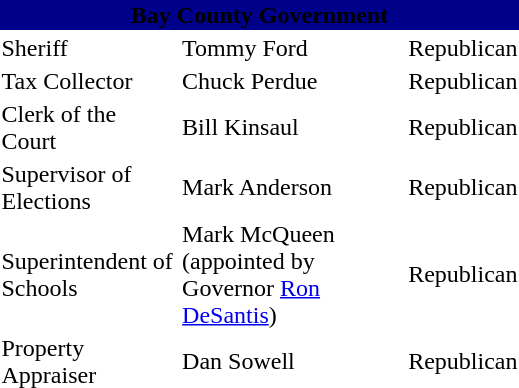<table class="toccolours"  style="fixed:right; margin-left:1em; width:350px;">
<tr>
<th colspan="3" style="text-align: center; background:darkblue"><span>Bay County Government</span></th>
</tr>
<tr>
<td>Sheriff</td>
<td>Tommy Ford </td>
<td><span>Republican</span></td>
</tr>
<tr>
<td>Tax Collector</td>
<td>Chuck Perdue</td>
<td><span>Republican</span></td>
</tr>
<tr>
<td>Clerk of the Court</td>
<td>Bill Kinsaul</td>
<td><span>Republican</span></td>
</tr>
<tr>
<td>Supervisor of Elections</td>
<td>Mark Anderson</td>
<td><span>Republican</span></td>
</tr>
<tr>
<td>Superintendent of Schools</td>
<td>Mark McQueen (appointed by Governor <a href='#'>Ron DeSantis</a>)</td>
<td><span>Republican</span></td>
</tr>
<tr>
<td>Property Appraiser</td>
<td>Dan Sowell</td>
<td><span>Republican</span></td>
</tr>
<tr>
</tr>
</table>
